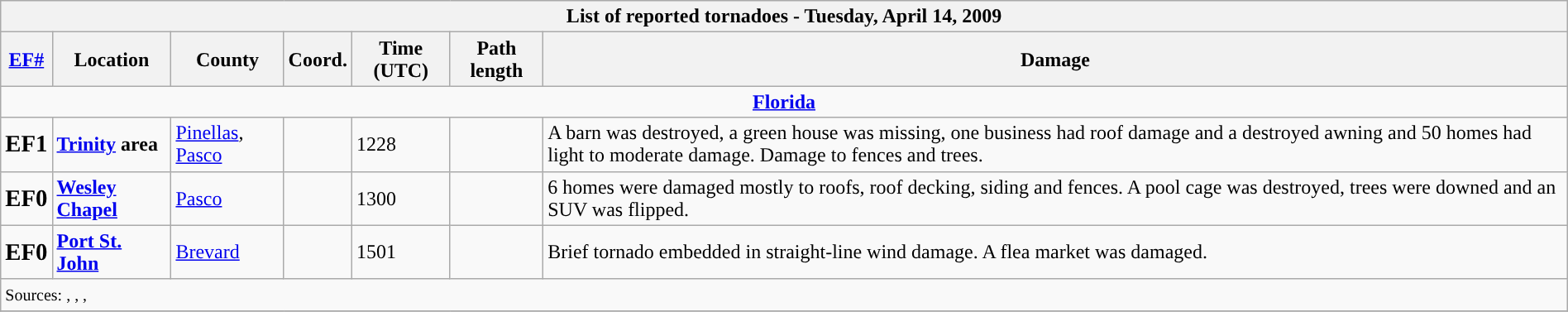<table class="wikitable collapsible" width="100%">
<tr>
<th colspan="7">List of reported tornadoes - Tuesday, April 14, 2009</th>
</tr>
<tr>
<th><a href='#'>EF#</a></th>
<th>Location</th>
<th>County</th>
<th>Coord.</th>
<th>Time (UTC)</th>
<th>Path length</th>
<th>Damage</th>
</tr>
<tr>
<td colspan="7" align=center><strong><a href='#'>Florida</a></strong></td>
</tr>
<tr>
<td><big><strong>EF1</strong></big></td>
<td><strong><a href='#'>Trinity</a> area</strong></td>
<td><a href='#'>Pinellas</a>, <a href='#'>Pasco</a></td>
<td></td>
<td>1228</td>
<td></td>
<td>A barn was destroyed, a green house was missing, one business had roof damage and a destroyed awning and 50 homes had light to moderate damage. Damage to fences and trees.</td>
</tr>
<tr>
<td><big><strong>EF0</strong></big></td>
<td><strong><a href='#'>Wesley Chapel</a></strong></td>
<td><a href='#'>Pasco</a></td>
<td></td>
<td>1300</td>
<td></td>
<td>6 homes were damaged mostly to roofs, roof decking, siding and fences. A pool cage was destroyed, trees were downed and an SUV was flipped.</td>
</tr>
<tr>
<td><big><strong>EF0</strong></big></td>
<td><strong><a href='#'>Port St. John</a></strong></td>
<td><a href='#'>Brevard</a></td>
<td></td>
<td>1501</td>
<td></td>
<td>Brief tornado embedded in straight-line wind damage. A flea market was damaged.</td>
</tr>
<tr>
<td colspan="7"><small>Sources: , , , </small></td>
</tr>
<tr>
</tr>
</table>
